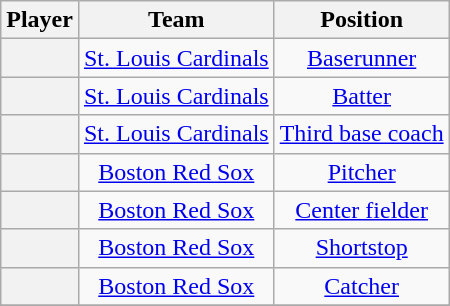<table class="wikitable sortable plainrowheaders" style="text-align:center">
<tr>
<th scope="col">Player</th>
<th scope="col">Team</th>
<th scope="col">Position</th>
</tr>
<tr>
<th scope="row" style="text-align:center"></th>
<td><a href='#'>St. Louis Cardinals</a></td>
<td><a href='#'>Baserunner</a></td>
</tr>
<tr>
<th scope="row" style="text-align:center"></th>
<td><a href='#'>St. Louis Cardinals</a></td>
<td><a href='#'>Batter</a></td>
</tr>
<tr>
<th scope="row" style="text-align:center"></th>
<td><a href='#'>St. Louis Cardinals</a></td>
<td><a href='#'>Third base coach</a></td>
</tr>
<tr>
<th scope="row" style="text-align:center"></th>
<td><a href='#'>Boston Red Sox</a></td>
<td><a href='#'>Pitcher</a></td>
</tr>
<tr>
<th scope="row" style="text-align:center"></th>
<td><a href='#'>Boston Red Sox</a></td>
<td><a href='#'>Center fielder</a></td>
</tr>
<tr>
<th scope="row" style="text-align:center"></th>
<td><a href='#'>Boston Red Sox</a></td>
<td><a href='#'>Shortstop</a></td>
</tr>
<tr>
<th scope="row" style="text-align:center"></th>
<td><a href='#'>Boston Red Sox</a></td>
<td><a href='#'>Catcher</a></td>
</tr>
<tr>
</tr>
</table>
